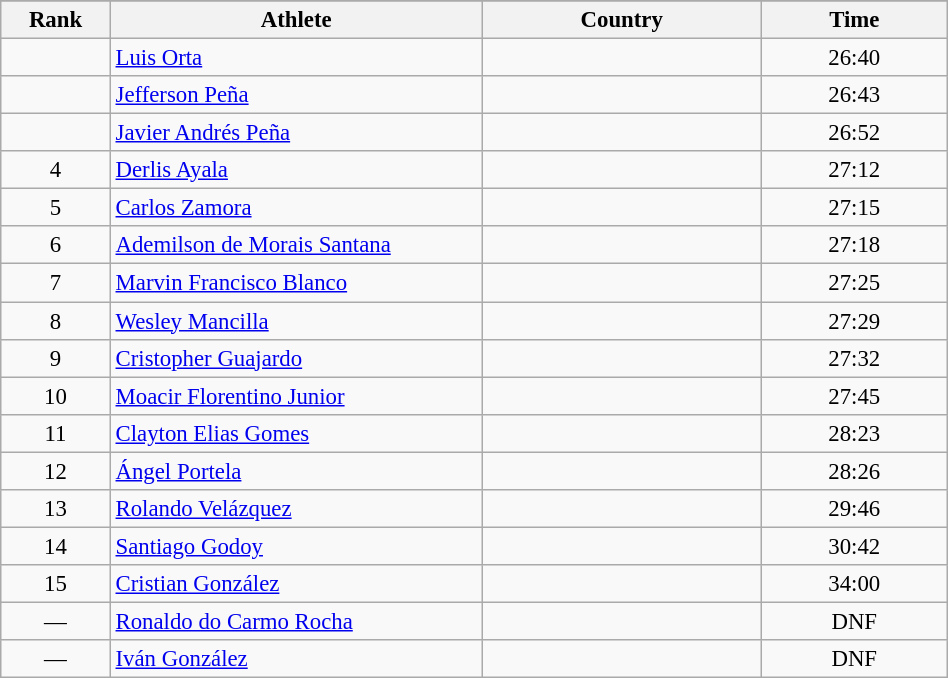<table class="wikitable sortable" style=" text-align:center; font-size:95%;" width="50%">
<tr>
</tr>
<tr>
<th width=5%>Rank</th>
<th width=20%>Athlete</th>
<th width=15%>Country</th>
<th width=10%>Time</th>
</tr>
<tr>
<td align=center></td>
<td align=left><a href='#'>Luis Orta</a></td>
<td align=left></td>
<td>26:40</td>
</tr>
<tr>
<td align=center></td>
<td align=left><a href='#'>Jefferson Peña</a></td>
<td align=left></td>
<td>26:43</td>
</tr>
<tr>
<td align=center></td>
<td align=left><a href='#'>Javier Andrés Peña</a></td>
<td align=left></td>
<td>26:52</td>
</tr>
<tr>
<td align=center>4</td>
<td align=left><a href='#'>Derlis Ayala</a></td>
<td align=left></td>
<td>27:12</td>
</tr>
<tr>
<td align=center>5</td>
<td align=left><a href='#'>Carlos Zamora</a></td>
<td align=left></td>
<td>27:15</td>
</tr>
<tr>
<td align=center>6</td>
<td align=left><a href='#'>Ademilson de Morais Santana</a></td>
<td align=left></td>
<td>27:18</td>
</tr>
<tr>
<td align=center>7</td>
<td align=left><a href='#'>Marvin Francisco Blanco</a></td>
<td align=left></td>
<td>27:25</td>
</tr>
<tr>
<td align=center>8</td>
<td align=left><a href='#'>Wesley Mancilla</a></td>
<td align=left></td>
<td>27:29</td>
</tr>
<tr>
<td align=center>9</td>
<td align=left><a href='#'>Cristopher Guajardo</a></td>
<td align=left></td>
<td>27:32</td>
</tr>
<tr>
<td align=center>10</td>
<td align=left><a href='#'>Moacir Florentino Junior</a></td>
<td align=left></td>
<td>27:45</td>
</tr>
<tr>
<td align=center>11</td>
<td align=left><a href='#'>Clayton Elias Gomes</a></td>
<td align=left></td>
<td>28:23</td>
</tr>
<tr>
<td align=center>12</td>
<td align=left><a href='#'>Ángel Portela</a></td>
<td align=left></td>
<td>28:26</td>
</tr>
<tr>
<td align=center>13</td>
<td align=left><a href='#'>Rolando Velázquez</a></td>
<td align=left></td>
<td>29:46</td>
</tr>
<tr>
<td align=center>14</td>
<td align=left><a href='#'>Santiago Godoy</a></td>
<td align=left></td>
<td>30:42</td>
</tr>
<tr>
<td align=center>15</td>
<td align=left><a href='#'>Cristian González</a></td>
<td align=left></td>
<td>34:00</td>
</tr>
<tr>
<td align=center>—</td>
<td align=left><a href='#'>Ronaldo do Carmo Rocha</a></td>
<td align=left></td>
<td>DNF</td>
</tr>
<tr>
<td align=center>—</td>
<td align=left><a href='#'>Iván González</a></td>
<td align=left></td>
<td>DNF</td>
</tr>
</table>
